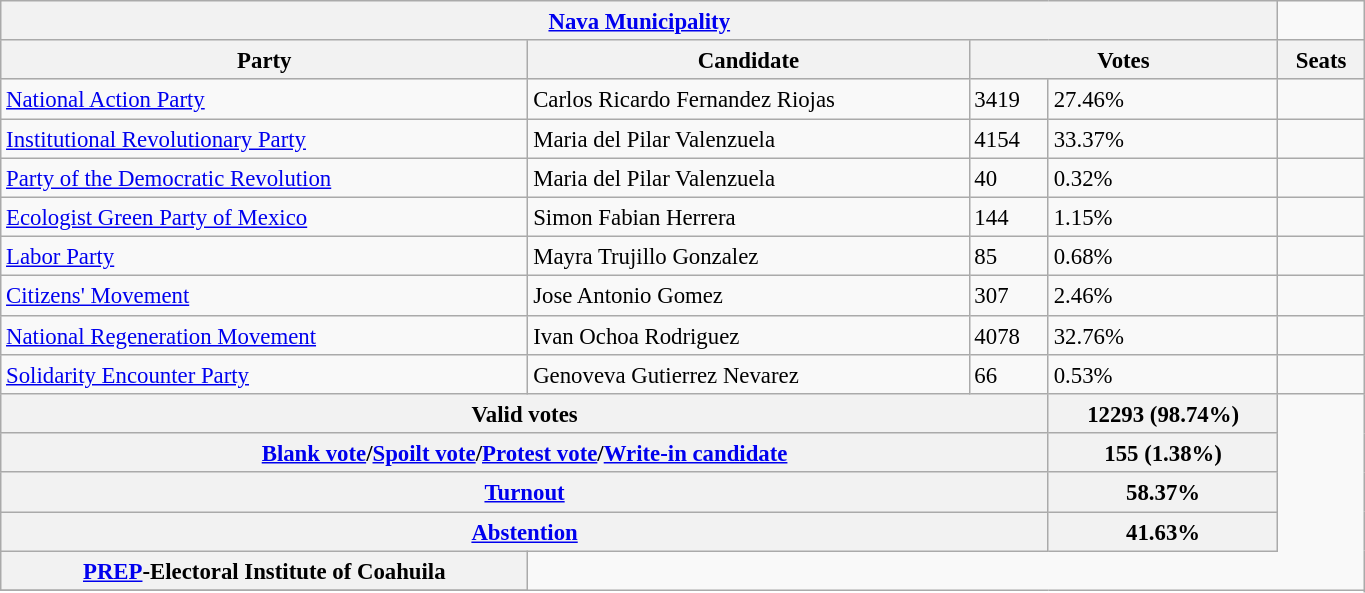<table class="wikitable collapsible collapsed" style="font-size:95%; width:72%; line-height:126%; margin-bottom:0">
<tr>
<th Colspan = 4><strong><a href='#'>Nava Municipality</a></strong></th>
</tr>
<tr style="background:#efefef;">
<th Colspan = 1><strong>Party</strong></th>
<th Colspan = 1><strong>Candidate</strong></th>
<th Colspan = 2><strong>Votes</strong></th>
<th Colspan = 1><strong>Seats</strong></th>
</tr>
<tr>
<td> <a href='#'>National Action Party</a></td>
<td>Carlos Ricardo Fernandez Riojas</td>
<td>3419</td>
<td>27.46%</td>
<td></td>
</tr>
<tr>
<td> <a href='#'>Institutional Revolutionary Party</a></td>
<td>Maria del Pilar Valenzuela</td>
<td>4154</td>
<td>33.37%</td>
<td></td>
</tr>
<tr>
<td> <a href='#'>Party of the Democratic Revolution</a></td>
<td>Maria del Pilar Valenzuela</td>
<td>40</td>
<td>0.32%</td>
<td></td>
</tr>
<tr>
<td> <a href='#'>Ecologist Green Party of Mexico</a></td>
<td>Simon Fabian Herrera</td>
<td>144</td>
<td>1.15%</td>
<td></td>
</tr>
<tr>
<td> <a href='#'>Labor Party</a></td>
<td>Mayra Trujillo Gonzalez</td>
<td>85</td>
<td>0.68%</td>
<td></td>
</tr>
<tr>
<td> <a href='#'>Citizens' Movement</a></td>
<td>Jose Antonio Gomez</td>
<td>307</td>
<td>2.46%</td>
<td></td>
</tr>
<tr>
<td> <a href='#'>National Regeneration Movement</a></td>
<td>Ivan Ochoa Rodriguez</td>
<td>4078</td>
<td>32.76%</td>
<td></td>
</tr>
<tr>
<td> <a href='#'>Solidarity Encounter Party</a></td>
<td>Genoveva Gutierrez Nevarez</td>
<td>66</td>
<td>0.53%</td>
<td></td>
</tr>
<tr>
<th Colspan = 3><strong>Valid votes</strong></th>
<th>12293 (98.74%)</th>
</tr>
<tr>
<th Colspan = 3><strong><a href='#'>Blank vote</a>/<a href='#'>Spoilt vote</a>/<a href='#'>Protest vote</a>/<a href='#'>Write-in candidate</a></strong></th>
<th>155 (1.38%)</th>
</tr>
<tr>
<th Colspan = 3><strong><a href='#'>Turnout</a></strong></th>
<th>58.37%</th>
</tr>
<tr>
<th Colspan = 3><strong><a href='#'>Abstention</a></strong></th>
<th>41.63%</th>
</tr>
<tr>
<th Colspan =><a href='#'>PREP</a>-Electoral Institute of Coahuila </th>
</tr>
<tr>
</tr>
</table>
